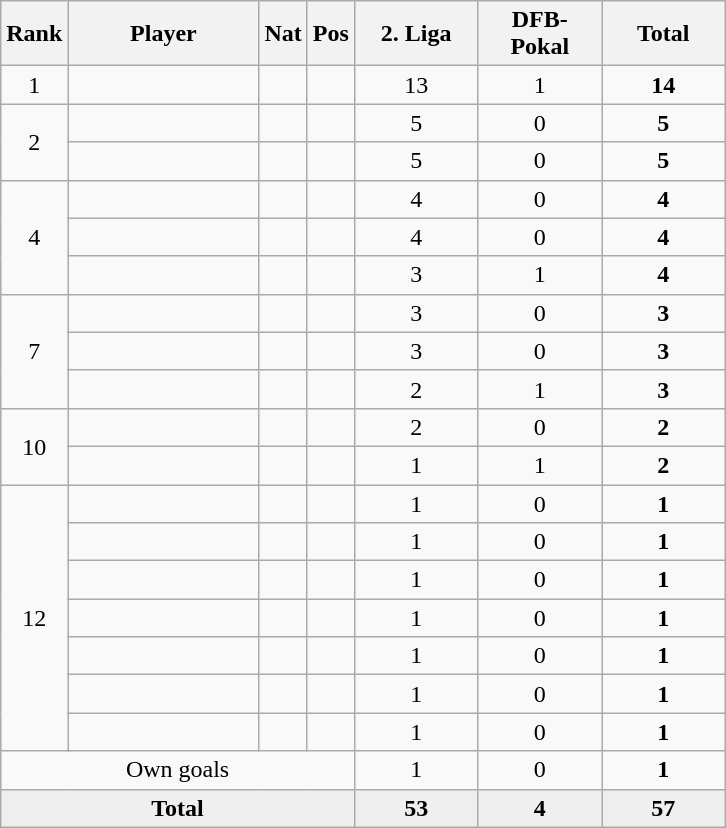<table class="wikitable sortable nowrap" style="text-align:center;">
<tr>
<th>Rank</th>
<th width=120>Player</th>
<th>Nat</th>
<th>Pos</th>
<th width=75>2. Liga</th>
<th width=75>DFB-Pokal</th>
<th width=75>Total</th>
</tr>
<tr>
<td>1</td>
<td align="left"></td>
<td></td>
<td></td>
<td>13</td>
<td>1</td>
<td><strong>14</strong></td>
</tr>
<tr>
<td rowspan="2">2</td>
<td align="left"></td>
<td></td>
<td></td>
<td>5</td>
<td>0</td>
<td><strong>5</strong></td>
</tr>
<tr>
<td align="left"></td>
<td></td>
<td></td>
<td>5</td>
<td>0</td>
<td><strong>5</strong></td>
</tr>
<tr>
<td rowspan="3">4</td>
<td align="left"></td>
<td></td>
<td></td>
<td>4</td>
<td>0</td>
<td><strong>4</strong></td>
</tr>
<tr>
<td align="left"></td>
<td></td>
<td></td>
<td>4</td>
<td>0</td>
<td><strong>4</strong></td>
</tr>
<tr>
<td align="left"></td>
<td></td>
<td></td>
<td>3</td>
<td>1</td>
<td><strong>4</strong></td>
</tr>
<tr>
<td rowspan="3">7</td>
<td align="left"></td>
<td></td>
<td></td>
<td>3</td>
<td>0</td>
<td><strong>3</strong></td>
</tr>
<tr>
<td align="left"></td>
<td></td>
<td></td>
<td>3</td>
<td>0</td>
<td><strong>3</strong></td>
</tr>
<tr>
<td align="left"></td>
<td></td>
<td></td>
<td>2</td>
<td>1</td>
<td><strong>3</strong></td>
</tr>
<tr>
<td rowspan="2">10</td>
<td align="left"></td>
<td></td>
<td></td>
<td>2</td>
<td>0</td>
<td><strong>2</strong></td>
</tr>
<tr>
<td align="left"></td>
<td></td>
<td></td>
<td>1</td>
<td>1</td>
<td><strong>2</strong></td>
</tr>
<tr>
<td rowspan="7">12</td>
<td align="left"></td>
<td></td>
<td></td>
<td>1</td>
<td>0</td>
<td><strong>1</strong></td>
</tr>
<tr>
<td align="left"></td>
<td></td>
<td></td>
<td>1</td>
<td>0</td>
<td><strong>1</strong></td>
</tr>
<tr>
<td align="left"></td>
<td></td>
<td></td>
<td>1</td>
<td>0</td>
<td><strong>1</strong></td>
</tr>
<tr>
<td align="left"></td>
<td></td>
<td></td>
<td>1</td>
<td>0</td>
<td><strong>1</strong></td>
</tr>
<tr>
<td align="left"></td>
<td></td>
<td></td>
<td>1</td>
<td>0</td>
<td><strong>1</strong></td>
</tr>
<tr>
<td align="left"></td>
<td></td>
<td></td>
<td>1</td>
<td>0</td>
<td><strong>1</strong></td>
</tr>
<tr>
<td align="left"></td>
<td></td>
<td></td>
<td>1</td>
<td>0</td>
<td><strong>1</strong></td>
</tr>
<tr class="sortbottom">
<td colspan="4">Own goals</td>
<td>1</td>
<td>0</td>
<td><strong>1</strong></td>
</tr>
<tr style=font-weight:bold;background:#efefef>
<td colspan="4">Total</td>
<td>53</td>
<td>4</td>
<td>57</td>
</tr>
</table>
